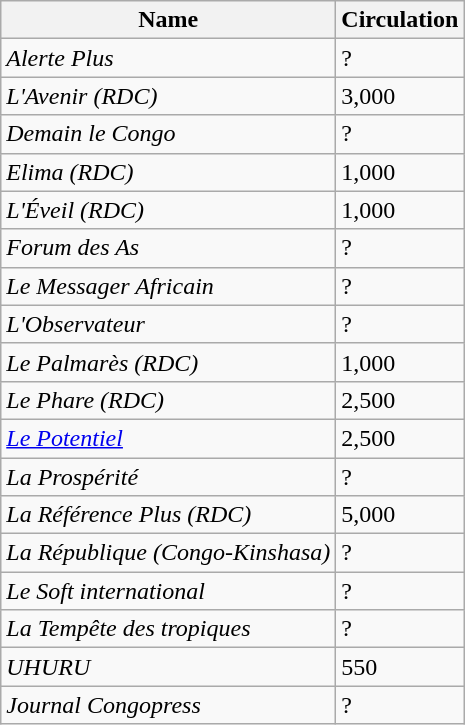<table class="wikitable">
<tr>
<th>Name</th>
<th>Circulation</th>
</tr>
<tr>
<td><em>Alerte Plus</em></td>
<td>?</td>
</tr>
<tr>
<td><em>L'Avenir (RDC)</em></td>
<td>3,000</td>
</tr>
<tr>
<td><em>Demain le Congo</em></td>
<td>?</td>
</tr>
<tr>
<td><em>Elima (RDC)</em></td>
<td>1,000</td>
</tr>
<tr>
<td><em>L'Éveil (RDC)</em></td>
<td>1,000</td>
</tr>
<tr>
<td><em>Forum des As</em></td>
<td>?</td>
</tr>
<tr>
<td><em>Le Messager Africain</em></td>
<td>?</td>
</tr>
<tr>
<td><em>L'Observateur</em></td>
<td>?</td>
</tr>
<tr>
<td><em>Le Palmarès (RDC)</em></td>
<td>1,000</td>
</tr>
<tr>
<td><em>Le Phare (RDC)</em></td>
<td>2,500</td>
</tr>
<tr>
<td><em><a href='#'>Le Potentiel</a></em></td>
<td>2,500</td>
</tr>
<tr>
<td><em>La Prospérité</em></td>
<td>?</td>
</tr>
<tr>
<td><em>La Référence Plus (RDC)</em></td>
<td>5,000</td>
</tr>
<tr>
<td><em>La République (Congo-Kinshasa)</em></td>
<td>?</td>
</tr>
<tr>
<td><em>Le Soft international</em></td>
<td>?</td>
</tr>
<tr>
<td><em>La Tempête des tropiques</em></td>
<td>?</td>
</tr>
<tr>
<td><em>UHURU</em></td>
<td>550</td>
</tr>
<tr>
<td><em>Journal Congopress</em></td>
<td>?</td>
</tr>
</table>
